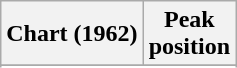<table class="wikitable sortable">
<tr>
<th align="left">Chart (1962)</th>
<th align="center">Peak<br>position</th>
</tr>
<tr>
</tr>
<tr>
</tr>
<tr>
</tr>
</table>
